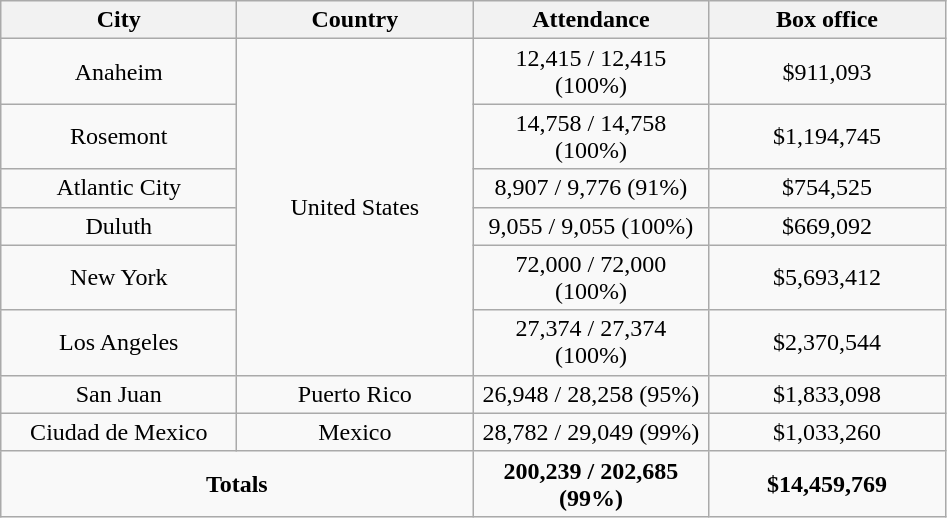<table class="wikitable" style="text-align:center;">
<tr>
<th rowspan="" width="150">City</th>
<th rowspan="" width="150">Country</th>
<th colspan="" width="150">Attendance</th>
<th colspan="" width="150">Box office</th>
</tr>
<tr>
<td>Anaheim</td>
<td rowspan="6">United States</td>
<td>12,415 / 12,415 (100%)</td>
<td>$911,093</td>
</tr>
<tr>
<td>Rosemont</td>
<td>14,758 / 14,758 (100%)</td>
<td>$1,194,745</td>
</tr>
<tr>
<td>Atlantic City</td>
<td>8,907 / 9,776 (91%)</td>
<td>$754,525</td>
</tr>
<tr>
<td>Duluth</td>
<td>9,055 / 9,055 (100%)</td>
<td>$669,092</td>
</tr>
<tr>
<td>New York</td>
<td>72,000 / 72,000 (100%)</td>
<td>$5,693,412</td>
</tr>
<tr>
<td>Los Angeles</td>
<td>27,374 / 27,374 (100%)</td>
<td>$2,370,544</td>
</tr>
<tr>
<td>San Juan</td>
<td>Puerto Rico</td>
<td>26,948 / 28,258 (95%)</td>
<td>$1,833,098</td>
</tr>
<tr>
<td>Ciudad de Mexico</td>
<td>Mexico</td>
<td>28,782 / 29,049 (99%)</td>
<td>$1,033,260</td>
</tr>
<tr>
<td colspan="2"><strong>Totals</strong></td>
<td colspan=""><strong>200,239 / 202,685 (99%)</strong></td>
<td colspan=""><strong>$14,459,769</strong></td>
</tr>
</table>
